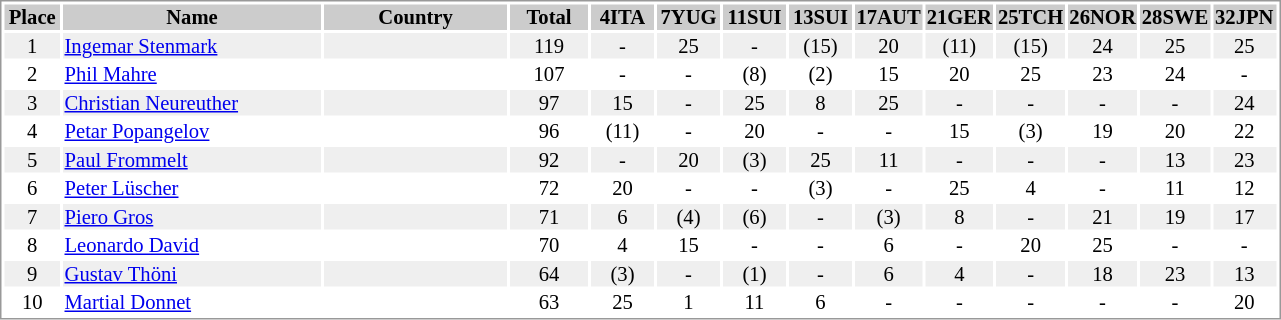<table border="0" style="border: 1px solid #999; background-color:#FFFFFF; text-align:center; font-size:86%; line-height:15px;">
<tr align="center" bgcolor="#CCCCCC">
<th width=35>Place</th>
<th width=170>Name</th>
<th width=120>Country</th>
<th width=50>Total</th>
<th width=40>4ITA</th>
<th width=40>7YUG</th>
<th width=40>11SUI</th>
<th width=40>13SUI</th>
<th width=40>17AUT</th>
<th width=40>21GER</th>
<th width=40>25TCH</th>
<th width=40>26NOR</th>
<th width=40>28SWE</th>
<th width=40>32JPN</th>
</tr>
<tr bgcolor="#EFEFEF">
<td>1</td>
<td align="left"><a href='#'>Ingemar Stenmark</a></td>
<td align="left"></td>
<td>119</td>
<td>-</td>
<td>25</td>
<td>-</td>
<td>(15)</td>
<td>20</td>
<td>(11)</td>
<td>(15)</td>
<td>24</td>
<td>25</td>
<td>25</td>
</tr>
<tr>
<td>2</td>
<td align="left"><a href='#'>Phil Mahre</a></td>
<td align="left"></td>
<td>107</td>
<td>-</td>
<td>-</td>
<td>(8)</td>
<td>(2)</td>
<td>15</td>
<td>20</td>
<td>25</td>
<td>23</td>
<td>24</td>
<td>-</td>
</tr>
<tr bgcolor="#EFEFEF">
<td>3</td>
<td align="left"><a href='#'>Christian Neureuther</a></td>
<td align="left"></td>
<td>97</td>
<td>15</td>
<td>-</td>
<td>25</td>
<td>8</td>
<td>25</td>
<td>-</td>
<td>-</td>
<td>-</td>
<td>-</td>
<td>24</td>
</tr>
<tr>
<td>4</td>
<td align="left"><a href='#'>Petar Popangelov</a></td>
<td align="left"></td>
<td>96</td>
<td>(11)</td>
<td>-</td>
<td>20</td>
<td>-</td>
<td>-</td>
<td>15</td>
<td>(3)</td>
<td>19</td>
<td>20</td>
<td>22</td>
</tr>
<tr bgcolor="#EFEFEF">
<td>5</td>
<td align="left"><a href='#'>Paul Frommelt</a></td>
<td align="left"></td>
<td>92</td>
<td>-</td>
<td>20</td>
<td>(3)</td>
<td>25</td>
<td>11</td>
<td>-</td>
<td>-</td>
<td>-</td>
<td>13</td>
<td>23</td>
</tr>
<tr>
<td>6</td>
<td align="left"><a href='#'>Peter Lüscher</a></td>
<td align="left"></td>
<td>72</td>
<td>20</td>
<td>-</td>
<td>-</td>
<td>(3)</td>
<td>-</td>
<td>25</td>
<td>4</td>
<td>-</td>
<td>11</td>
<td>12</td>
</tr>
<tr bgcolor="#EFEFEF">
<td>7</td>
<td align="left"><a href='#'>Piero Gros</a></td>
<td align="left"></td>
<td>71</td>
<td>6</td>
<td>(4)</td>
<td>(6)</td>
<td>-</td>
<td>(3)</td>
<td>8</td>
<td>-</td>
<td>21</td>
<td>19</td>
<td>17</td>
</tr>
<tr>
<td>8</td>
<td align="left"><a href='#'>Leonardo David</a></td>
<td align="left"></td>
<td>70</td>
<td>4</td>
<td>15</td>
<td>-</td>
<td>-</td>
<td>6</td>
<td>-</td>
<td>20</td>
<td>25</td>
<td>-</td>
<td>-</td>
</tr>
<tr bgcolor="#EFEFEF">
<td>9</td>
<td align="left"><a href='#'>Gustav Thöni</a></td>
<td align="left"></td>
<td>64</td>
<td>(3)</td>
<td>-</td>
<td>(1)</td>
<td>-</td>
<td>6</td>
<td>4</td>
<td>-</td>
<td>18</td>
<td>23</td>
<td>13</td>
</tr>
<tr>
<td>10</td>
<td align="left"><a href='#'>Martial Donnet</a></td>
<td align="left"></td>
<td>63</td>
<td>25</td>
<td>1</td>
<td>11</td>
<td>6</td>
<td>-</td>
<td>-</td>
<td>-</td>
<td>-</td>
<td>-</td>
<td>20</td>
</tr>
</table>
